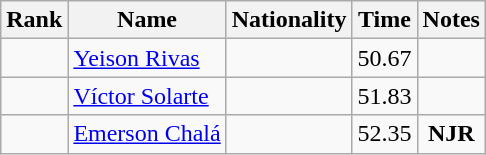<table class="wikitable sortable" style="text-align:center">
<tr>
<th>Rank</th>
<th>Name</th>
<th>Nationality</th>
<th>Time</th>
<th>Notes</th>
</tr>
<tr>
<td></td>
<td align=left><a href='#'>Yeison Rivas</a></td>
<td align=left></td>
<td>50.67</td>
<td></td>
</tr>
<tr>
<td></td>
<td align=left><a href='#'>Víctor Solarte</a></td>
<td align=left></td>
<td>51.83</td>
<td></td>
</tr>
<tr>
<td></td>
<td align=left><a href='#'>Emerson Chalá</a></td>
<td align=left></td>
<td>52.35</td>
<td><strong>NJR</strong></td>
</tr>
</table>
